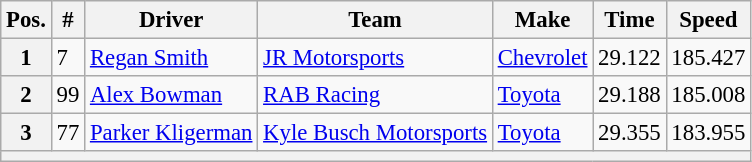<table class="wikitable" style="font-size:95%">
<tr>
<th>Pos.</th>
<th>#</th>
<th>Driver</th>
<th>Team</th>
<th>Make</th>
<th>Time</th>
<th>Speed</th>
</tr>
<tr>
<th>1</th>
<td>7</td>
<td><a href='#'>Regan Smith</a></td>
<td><a href='#'>JR Motorsports</a></td>
<td><a href='#'>Chevrolet</a></td>
<td>29.122</td>
<td>185.427</td>
</tr>
<tr>
<th>2</th>
<td>99</td>
<td><a href='#'>Alex Bowman</a></td>
<td><a href='#'>RAB Racing</a></td>
<td><a href='#'>Toyota</a></td>
<td>29.188</td>
<td>185.008</td>
</tr>
<tr>
<th>3</th>
<td>77</td>
<td><a href='#'>Parker Kligerman</a></td>
<td><a href='#'>Kyle Busch Motorsports</a></td>
<td><a href='#'>Toyota</a></td>
<td>29.355</td>
<td>183.955</td>
</tr>
<tr>
<th colspan="7"></th>
</tr>
</table>
